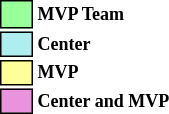<table class="toccolours" style="font-size: 75%; white-space: nowrap">
<tr>
<td style="background:#99FF99; border: 1px solid black">      </td>
<td><strong>MVP Team</strong></td>
</tr>
<tr>
<td style="background:#AFEEEE; border: 1px solid black"></td>
<td><strong>Center</strong></td>
</tr>
<tr>
<td style="background:#FFFF99;border: 1px solid black"></td>
<td><strong>MVP</strong></td>
</tr>
<tr>
<td style="background:#E993DD; border: 1px solid black"></td>
<td><strong>Center and MVP</strong></td>
</tr>
</table>
